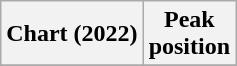<table class="wikitable plainrowheaders" style="text-align:center">
<tr>
<th scope="col">Chart (2022)</th>
<th scope="col">Peak<br>position</th>
</tr>
<tr>
</tr>
</table>
